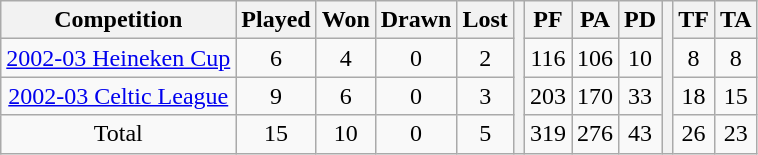<table class="wikitable">
<tr>
<th>Competition</th>
<th>Played</th>
<th>Won</th>
<th>Drawn</th>
<th>Lost</th>
<th rowspan="4"></th>
<th>PF</th>
<th>PA</th>
<th>PD</th>
<th rowspan="4"></th>
<th>TF</th>
<th>TA</th>
</tr>
<tr align=center>
<td><a href='#'>2002-03 Heineken Cup</a></td>
<td>6</td>
<td>4</td>
<td>0</td>
<td>2</td>
<td>116</td>
<td>106</td>
<td>10</td>
<td>8</td>
<td>8</td>
</tr>
<tr align=center>
<td><a href='#'>2002-03 Celtic League</a></td>
<td>9</td>
<td>6</td>
<td>0</td>
<td>3</td>
<td>203</td>
<td>170</td>
<td>33</td>
<td>18</td>
<td>15</td>
</tr>
<tr align=center>
<td>Total</td>
<td>15</td>
<td>10</td>
<td>0</td>
<td>5</td>
<td>319</td>
<td>276</td>
<td>43</td>
<td>26</td>
<td>23</td>
</tr>
</table>
